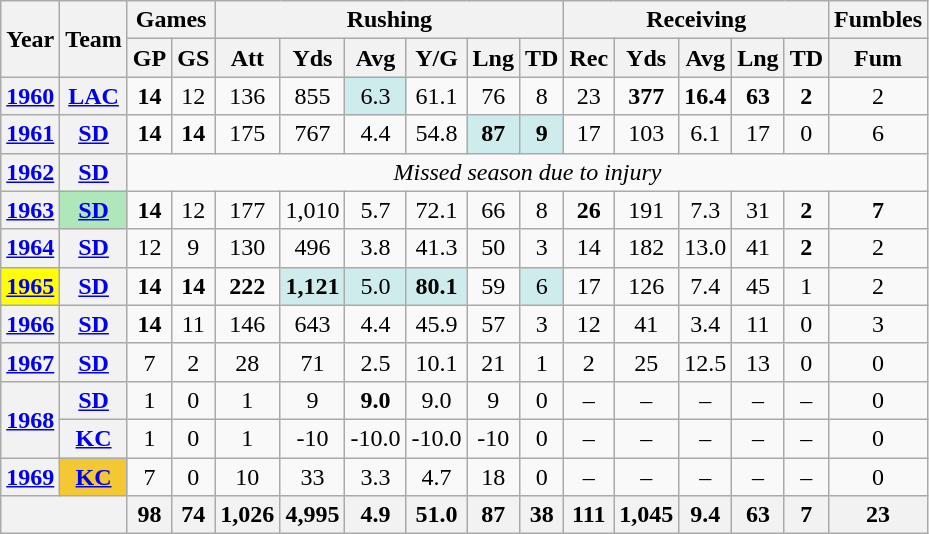<table class= "wikitable" style="text-align:center;">
<tr>
<th rowspan="2">Year</th>
<th rowspan="2">Team</th>
<th colspan="2">Games</th>
<th colspan="6">Rushing</th>
<th colspan="5">Receiving</th>
<th colspan="1">Fumbles</th>
</tr>
<tr>
<th>GP</th>
<th>GS</th>
<th>Att</th>
<th>Yds</th>
<th>Avg</th>
<th>Y/G</th>
<th>Lng</th>
<th>TD</th>
<th>Rec</th>
<th>Yds</th>
<th>Avg</th>
<th>Lng</th>
<th>TD</th>
<th>Fum</th>
</tr>
<tr>
<th><a href='#'>1960</a></th>
<th><a href='#'>LAC</a></th>
<td><strong>14</strong></td>
<td>12</td>
<td>136</td>
<td>855</td>
<td style="background:#cfecec;">6.3</td>
<td>61.1</td>
<td>76</td>
<td>8</td>
<td>23</td>
<td><strong>377</strong></td>
<td><strong>16.4</strong></td>
<td><strong>63</strong></td>
<td><strong>2</strong></td>
<td>2</td>
</tr>
<tr>
<th><a href='#'>1961</a></th>
<th><a href='#'>SD</a></th>
<td><strong>14</strong></td>
<td><strong>14</strong></td>
<td>175</td>
<td>767</td>
<td>4.4</td>
<td>54.8</td>
<td style="background:#cfecec;"><strong>87</strong></td>
<td style="background:#cfecec;"><strong>9</strong></td>
<td>17</td>
<td>103</td>
<td>6.1</td>
<td>17</td>
<td>0</td>
<td>6</td>
</tr>
<tr>
<th><a href='#'>1962</a></th>
<th><a href='#'>SD</a></th>
<td colspan="14"><em>Missed season due to injury</em></td>
</tr>
<tr>
<th><a href='#'>1963</a></th>
<th style="background:#afe6ba;"><a href='#'>SD</a></th>
<td><strong>14</strong></td>
<td>12</td>
<td>177</td>
<td>1,010</td>
<td>5.7</td>
<td>72.1</td>
<td>66</td>
<td>8</td>
<td><strong>26</strong></td>
<td>191</td>
<td>7.3</td>
<td>31</td>
<td><strong>2</strong></td>
<td><strong>7</strong></td>
</tr>
<tr>
<th><a href='#'>1964</a></th>
<th><a href='#'>SD</a></th>
<td>12</td>
<td>9</td>
<td>130</td>
<td>496</td>
<td>3.8</td>
<td>41.3</td>
<td>50</td>
<td>3</td>
<td>14</td>
<td>182</td>
<td>13.0</td>
<td>41</td>
<td><strong>2</strong></td>
<td>2</td>
</tr>
<tr>
<th style="background:#ffff00;"><a href='#'>1965</a></th>
<th><a href='#'>SD</a></th>
<td><strong>14</strong></td>
<td><strong>14</strong></td>
<td><strong>222</strong></td>
<td style="background:#cfecec;"><strong>1,121</strong></td>
<td style="background:#cfecec;">5.0</td>
<td style="background:#cfecec;"><strong>80.1</strong></td>
<td>59</td>
<td style="background:#cfecec;">6</td>
<td>17</td>
<td>126</td>
<td>7.4</td>
<td>45</td>
<td>1</td>
<td>2</td>
</tr>
<tr>
<th><a href='#'>1966</a></th>
<th><a href='#'>SD</a></th>
<td><strong>14</strong></td>
<td>11</td>
<td>146</td>
<td>643</td>
<td>4.4</td>
<td>45.9</td>
<td>57</td>
<td>3</td>
<td>12</td>
<td>41</td>
<td>3.4</td>
<td>11</td>
<td>0</td>
<td>3</td>
</tr>
<tr>
<th><a href='#'>1967</a></th>
<th><a href='#'>SD</a></th>
<td>7</td>
<td>2</td>
<td>28</td>
<td>71</td>
<td>2.5</td>
<td>10.1</td>
<td>21</td>
<td>1</td>
<td>2</td>
<td>25</td>
<td>12.5</td>
<td>13</td>
<td>0</td>
<td>0</td>
</tr>
<tr>
<th rowspan="2"><a href='#'>1968</a></th>
<th><a href='#'>SD</a></th>
<td>1</td>
<td>0</td>
<td>1</td>
<td>9</td>
<td><strong>9.0</strong></td>
<td>9.0</td>
<td>9</td>
<td>0</td>
<td>–</td>
<td>–</td>
<td>–</td>
<td>–</td>
<td>–</td>
<td>0</td>
</tr>
<tr>
<th><a href='#'>KC</a></th>
<td>1</td>
<td>0</td>
<td>1</td>
<td>-10</td>
<td>-10.0</td>
<td>-10.0</td>
<td>-10</td>
<td>0</td>
<td>–</td>
<td>–</td>
<td>–</td>
<td>–</td>
<td>–</td>
<td>0</td>
</tr>
<tr>
<th><a href='#'>1969</a></th>
<th style="background:#f4c832;"><a href='#'>KC</a></th>
<td>7</td>
<td>0</td>
<td>10</td>
<td>33</td>
<td>3.3</td>
<td>4.7</td>
<td>18</td>
<td>0</td>
<td>–</td>
<td>–</td>
<td>–</td>
<td>–</td>
<td>–</td>
<td>0</td>
</tr>
<tr>
<th colspan="2"></th>
<th>98</th>
<th>74</th>
<th>1,026</th>
<th>4,995</th>
<th>4.9</th>
<th>51.0</th>
<th>87</th>
<th>38</th>
<th>111</th>
<th>1,045</th>
<th>9.4</th>
<th>63</th>
<th>7</th>
<th>23</th>
</tr>
</table>
